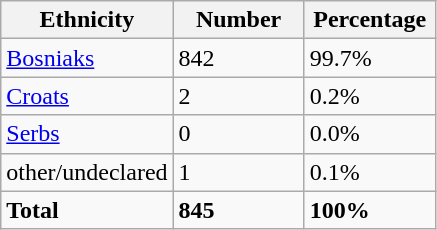<table class="wikitable">
<tr>
<th width="100px">Ethnicity</th>
<th width="80px">Number</th>
<th width="80px">Percentage</th>
</tr>
<tr>
<td><a href='#'>Bosniaks</a></td>
<td>842</td>
<td>99.7%</td>
</tr>
<tr>
<td><a href='#'>Croats</a></td>
<td>2</td>
<td>0.2%</td>
</tr>
<tr>
<td><a href='#'>Serbs</a></td>
<td>0</td>
<td>0.0%</td>
</tr>
<tr>
<td>other/undeclared</td>
<td>1</td>
<td>0.1%</td>
</tr>
<tr>
<td><strong>Total</strong></td>
<td><strong>845</strong></td>
<td><strong>100%</strong></td>
</tr>
</table>
